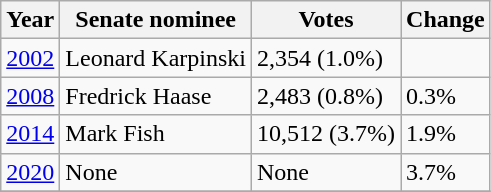<table class="wikitable sortable mw-collapsible">
<tr>
<th>Year</th>
<th>Senate nominee</th>
<th>Votes</th>
<th>Change</th>
</tr>
<tr>
<td><a href='#'>2002</a></td>
<td>Leonard Karpinski</td>
<td>2,354 (1.0%)</td>
<td></td>
</tr>
<tr>
<td><a href='#'>2008</a></td>
<td>Fredrick Haase</td>
<td>2,483 (0.8%)</td>
<td> 0.3%</td>
</tr>
<tr>
<td><a href='#'>2014</a></td>
<td>Mark Fish</td>
<td>10,512 (3.7%)</td>
<td> 1.9%</td>
</tr>
<tr>
<td><a href='#'>2020</a></td>
<td>None</td>
<td>None</td>
<td> 3.7%</td>
</tr>
<tr>
</tr>
</table>
